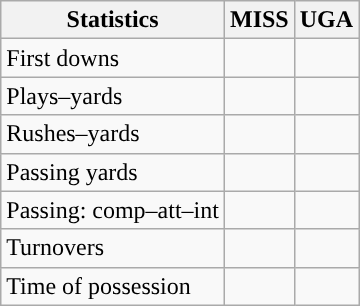<table class="wikitable" style="float:left">
<tr>
<th>Statistics</th>
<th>MISS</th>
<th>UGA</th>
</tr>
<tr>
<td>First downs</td>
<td></td>
<td></td>
</tr>
<tr>
<td>Plays–yards</td>
<td></td>
<td></td>
</tr>
<tr>
<td>Rushes–yards</td>
<td></td>
<td></td>
</tr>
<tr>
<td>Passing yards</td>
<td></td>
<td></td>
</tr>
<tr>
<td>Passing: comp–att–int</td>
<td></td>
<td></td>
</tr>
<tr>
<td>Turnovers</td>
<td></td>
<td></td>
</tr>
<tr>
<td>Time of possession</td>
<td></td>
<td></td>
</tr>
</table>
